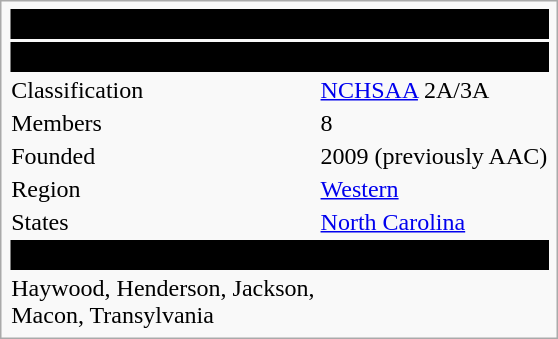<table class="infobox">
<tr>
<th colspan="2" align=center bgcolor="#000000"><span><strong>Western North Carolina Athletic Conference</strong></span></th>
</tr>
<tr>
<th colspan="2" align=center bgcolor="#000000"><span><strong>Data</strong></span></th>
</tr>
<tr>
<td>Classification</td>
<td><a href='#'>NCHSAA</a> 2A/3A</td>
</tr>
<tr>
<td>Members</td>
<td>8</td>
</tr>
<tr>
<td>Founded</td>
<td>2009 (previously AAC)</td>
</tr>
<tr>
<td>Region</td>
<td><a href='#'>Western</a></td>
</tr>
<tr>
<td>States</td>
<td><a href='#'>North Carolina</a></td>
</tr>
<tr>
<th colspan="2" align=center bgcolor="#000000"><span><strong>Counties</strong></span></th>
</tr>
<tr>
<td>Haywood, Henderson, Jackson,<br>Macon, Transylvania</td>
</tr>
</table>
